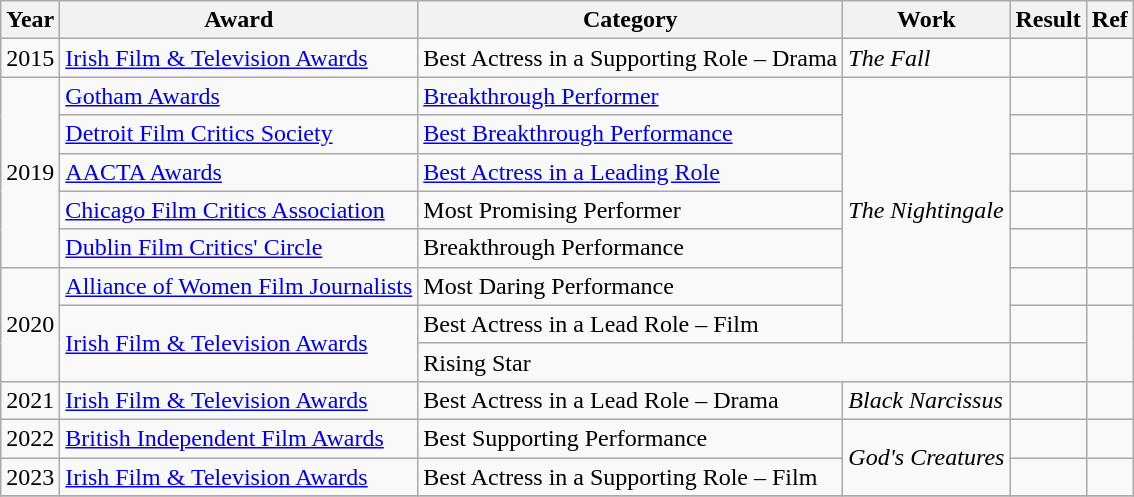<table class="wikitable">
<tr>
<th>Year</th>
<th>Award</th>
<th>Category</th>
<th>Work</th>
<th>Result</th>
<th>Ref</th>
</tr>
<tr>
<td>2015</td>
<td><a href='#'>Irish Film & Television Awards</a></td>
<td>Best Actress in a Supporting Role – Drama</td>
<td><em>The Fall</em></td>
<td></td>
<td style="text-align:center;"></td>
</tr>
<tr>
<td rowspan="5">2019</td>
<td><a href='#'>Gotham Awards</a></td>
<td><a href='#'>Breakthrough Performer</a></td>
<td rowspan="7"><em>The Nightingale</em></td>
<td></td>
<td></td>
</tr>
<tr>
<td><a href='#'>Detroit Film Critics Society</a></td>
<td><a href='#'>Best Breakthrough Performance</a></td>
<td></td>
<td></td>
</tr>
<tr>
<td><a href='#'>AACTA Awards</a></td>
<td><a href='#'>Best Actress in a Leading Role</a></td>
<td></td>
<td></td>
</tr>
<tr>
<td><a href='#'>Chicago Film Critics Association</a></td>
<td>Most Promising Performer</td>
<td></td>
<td></td>
</tr>
<tr>
<td><a href='#'>Dublin Film Critics' Circle</a></td>
<td>Breakthrough Performance</td>
<td></td>
<td></td>
</tr>
<tr>
<td rowspan="3">2020</td>
<td><a href='#'>Alliance of Women Film Journalists</a></td>
<td>Most Daring Performance</td>
<td></td>
<td></td>
</tr>
<tr>
<td rowspan="2"><a href='#'>Irish Film & Television Awards</a></td>
<td>Best Actress in a Lead Role – Film</td>
<td></td>
<td rowspan="2"></td>
</tr>
<tr>
<td colspan="2">Rising Star</td>
<td></td>
</tr>
<tr>
<td>2021</td>
<td><a href='#'>Irish Film & Television Awards</a></td>
<td>Best Actress in a Lead Role – Drama</td>
<td><em>Black Narcissus</em></td>
<td></td>
<td></td>
</tr>
<tr>
<td>2022</td>
<td><a href='#'>British Independent Film Awards</a></td>
<td>Best Supporting Performance</td>
<td rowspan="2"><em>God's Creatures</em></td>
<td></td>
<td></td>
</tr>
<tr>
<td>2023</td>
<td><a href='#'>Irish Film & Television Awards</a></td>
<td>Best Actress in a Supporting Role – Film</td>
<td></td>
<td></td>
</tr>
<tr>
</tr>
</table>
